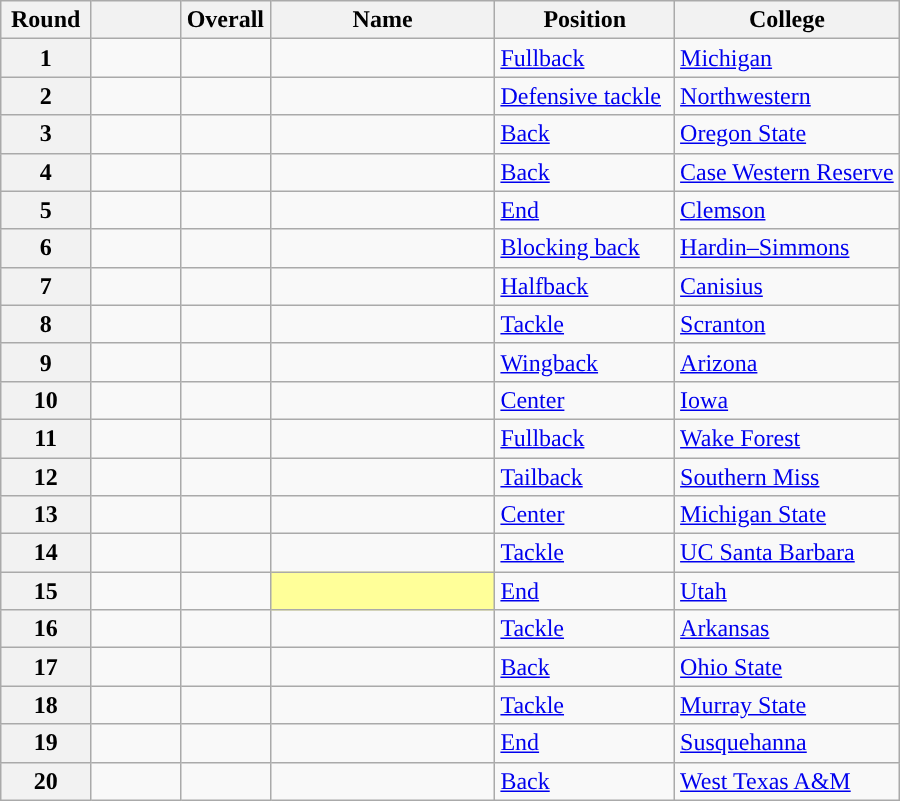<table class="wikitable sortable">
<tr>
<th scope="col" style="width: 10%;">Round</th>
<th scope="col" style="width: 10%;"></th>
<th scope="col" style="width: 10%;">Overall</th>
<th scope="col" style="width: 25%;">Name</th>
<th scope="col" style="width: 20%;">Position</th>
<th scope="col" style="width: 25%;">College</th>
</tr>
<tr>
<th scope="row">1</th>
<td></td>
<td></td>
<td></td>
<td><a href='#'>Fullback</a></td>
<td><a href='#'>Michigan</a></td>
</tr>
<tr>
<th scope="row">2</th>
<td></td>
<td></td>
<td></td>
<td><a href='#'>Defensive tackle</a></td>
<td><a href='#'>Northwestern</a></td>
</tr>
<tr>
<th scope="row">3</th>
<td></td>
<td></td>
<td></td>
<td><a href='#'>Back</a></td>
<td><a href='#'>Oregon State</a></td>
</tr>
<tr>
<th scope="row">4</th>
<td></td>
<td></td>
<td></td>
<td><a href='#'>Back</a></td>
<td><a href='#'>Case Western Reserve</a></td>
</tr>
<tr>
<th scope="row">5</th>
<td></td>
<td></td>
<td></td>
<td><a href='#'>End</a></td>
<td><a href='#'>Clemson</a></td>
</tr>
<tr>
<th scope="row">6</th>
<td></td>
<td></td>
<td></td>
<td><a href='#'>Blocking back</a></td>
<td><a href='#'>Hardin–Simmons</a></td>
</tr>
<tr>
<th scope="row">7</th>
<td></td>
<td></td>
<td></td>
<td><a href='#'>Halfback</a></td>
<td><a href='#'>Canisius</a></td>
</tr>
<tr>
<th scope="row">8</th>
<td></td>
<td></td>
<td></td>
<td><a href='#'>Tackle</a></td>
<td><a href='#'>Scranton</a></td>
</tr>
<tr>
<th scope="row">9</th>
<td></td>
<td></td>
<td></td>
<td><a href='#'>Wingback</a></td>
<td><a href='#'>Arizona</a></td>
</tr>
<tr>
<th scope="row">10</th>
<td></td>
<td></td>
<td></td>
<td><a href='#'>Center</a></td>
<td><a href='#'>Iowa</a></td>
</tr>
<tr>
<th scope="row">11</th>
<td></td>
<td></td>
<td></td>
<td><a href='#'>Fullback</a></td>
<td><a href='#'>Wake Forest</a></td>
</tr>
<tr>
<th scope="row">12</th>
<td></td>
<td></td>
<td></td>
<td><a href='#'>Tailback</a></td>
<td><a href='#'>Southern Miss</a></td>
</tr>
<tr>
<th scope="row">13</th>
<td></td>
<td></td>
<td></td>
<td><a href='#'>Center</a></td>
<td><a href='#'>Michigan State</a></td>
</tr>
<tr>
<th scope="row">14</th>
<td></td>
<td></td>
<td></td>
<td><a href='#'>Tackle</a></td>
<td><a href='#'>UC Santa Barbara</a></td>
</tr>
<tr>
<th scope="row">15</th>
<td></td>
<td></td>
<td style="background-color: #FFFF99;"> </td>
<td><a href='#'>End</a></td>
<td><a href='#'>Utah</a></td>
</tr>
<tr>
<th scope="row">16</th>
<td></td>
<td></td>
<td></td>
<td><a href='#'>Tackle</a></td>
<td><a href='#'>Arkansas</a></td>
</tr>
<tr>
<th scope="row">17</th>
<td></td>
<td></td>
<td></td>
<td><a href='#'>Back</a></td>
<td><a href='#'>Ohio State</a></td>
</tr>
<tr>
<th scope="row">18</th>
<td></td>
<td></td>
<td></td>
<td><a href='#'>Tackle</a></td>
<td><a href='#'>Murray State</a></td>
</tr>
<tr>
<th scope="row">19</th>
<td></td>
<td></td>
<td></td>
<td><a href='#'>End</a></td>
<td><a href='#'>Susquehanna</a></td>
</tr>
<tr>
<th scope="row">20</th>
<td></td>
<td></td>
<td></td>
<td><a href='#'>Back</a></td>
<td><a href='#'>West Texas A&M</a></td>
</tr>
</table>
